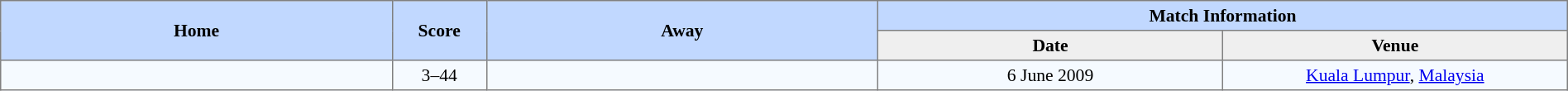<table border=1 style="border-collapse:collapse; font-size:90%; text-align:center;" cellpadding=3 cellspacing=0 width=100%>
<tr bgcolor=#C1D8FF>
<th rowspan=2 width=25%>Home</th>
<th rowspan=2 width=6%>Score</th>
<th rowspan=2 width=25%>Away</th>
<th colspan=6>Match Information</th>
</tr>
<tr bgcolor=#EFEFEF>
<th width=22%>Date</th>
<th width=22%>Venue</th>
</tr>
<tr bgcolor=#F5FAFF>
<td align=right></td>
<td>3–44</td>
<td align=left><strong></strong></td>
<td>6 June 2009</td>
<td><a href='#'>Kuala Lumpur</a>, <a href='#'>Malaysia</a></td>
</tr>
</table>
